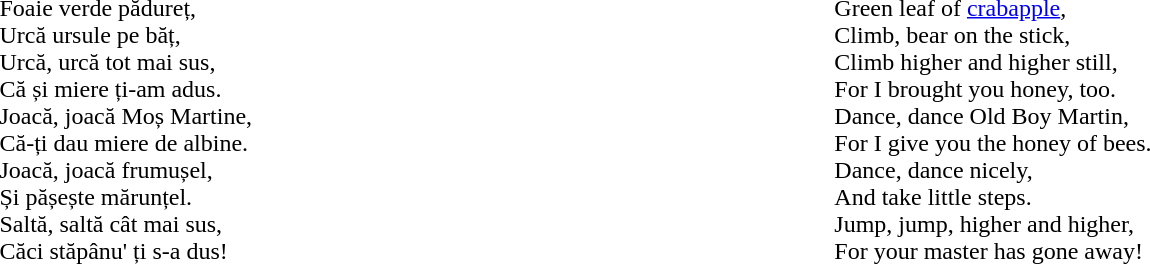<table width="100%">
<tr valign="top">
<td><br>Foaie verde pădureț,<br>
Urcă ursule pe băț,<br>
Urcă, urcă tot mai sus,<br>
Că și miere ți-am adus.<br>
Joacă, joacă Moș Martine,<br>
Că-ți dau miere de albine.<br>
Joacă, joacă frumușel,<br>
Și pășește mărunțel.<br>
Saltă, saltă cât mai sus,<br>
Căci stăpânu' ți s-a dus!</td>
<td><br>Green leaf of <a href='#'>crabapple</a>,<br>
Climb, bear on the stick,<br>
Climb higher and higher still,<br>
For I brought you honey, too.<br>
Dance, dance Old Boy Martin,<br>
For I give you the honey of bees.<br>
Dance, dance nicely,<br>
And take little steps.<br>
Jump, jump, higher and higher,<br>
For your master has gone away!</td>
<td></td>
</tr>
</table>
